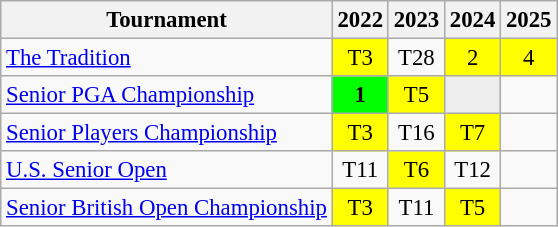<table class="wikitable" style="font-size:95%;text-align:center;">
<tr>
<th>Tournament</th>
<th>2022</th>
<th>2023</th>
<th>2024</th>
<th>2025</th>
</tr>
<tr>
<td align=left><a href='#'>The Tradition</a></td>
<td style="background:yellow;">T3</td>
<td>T28</td>
<td style="background:yellow;">2</td>
<td style="background:yellow;">4</td>
</tr>
<tr>
<td align=left><a href='#'>Senior PGA Championship</a></td>
<td style="background:lime;"><strong>1</strong></td>
<td style="background:yellow;">T5</td>
<td style="background:#eeeeee;"></td>
<td></td>
</tr>
<tr>
<td align=left><a href='#'>Senior Players Championship</a></td>
<td style="background:yellow;">T3</td>
<td>T16</td>
<td style="background:yellow;">T7</td>
<td></td>
</tr>
<tr>
<td align=left><a href='#'>U.S. Senior Open</a></td>
<td>T11</td>
<td style="background:yellow;">T6</td>
<td>T12</td>
<td></td>
</tr>
<tr>
<td align=left><a href='#'>Senior British Open Championship</a></td>
<td style="background:yellow;">T3</td>
<td>T11</td>
<td style="background:yellow;">T5</td>
<td></td>
</tr>
</table>
